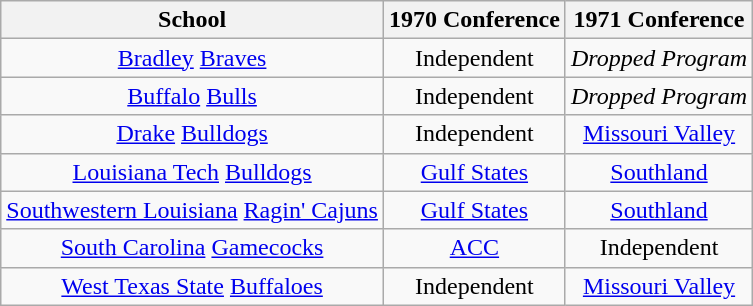<table class="wikitable sortable">
<tr>
<th>School</th>
<th>1970 Conference</th>
<th>1971 Conference</th>
</tr>
<tr style="text-align:center;">
<td><a href='#'>Bradley</a> <a href='#'>Braves</a></td>
<td>Independent</td>
<td><em>Dropped Program</em></td>
</tr>
<tr style="text-align:center;">
<td><a href='#'>Buffalo</a> <a href='#'>Bulls</a></td>
<td>Independent</td>
<td><em>Dropped Program</em></td>
</tr>
<tr style="text-align:center;">
<td><a href='#'>Drake</a> <a href='#'>Bulldogs</a></td>
<td>Independent</td>
<td><a href='#'>Missouri Valley</a></td>
</tr>
<tr style="text-align:center;">
<td><a href='#'>Louisiana Tech</a> <a href='#'>Bulldogs</a></td>
<td><a href='#'>Gulf States</a></td>
<td><a href='#'>Southland</a></td>
</tr>
<tr style="text-align:center;">
<td><a href='#'>Southwestern Louisiana</a> <a href='#'>Ragin' Cajuns</a></td>
<td><a href='#'>Gulf States</a></td>
<td><a href='#'>Southland</a></td>
</tr>
<tr style="text-align:center;">
<td><a href='#'>South Carolina</a> <a href='#'>Gamecocks</a></td>
<td><a href='#'>ACC</a></td>
<td>Independent</td>
</tr>
<tr style="text-align:center;">
<td><a href='#'>West Texas State</a> <a href='#'>Buffaloes</a></td>
<td>Independent</td>
<td><a href='#'>Missouri Valley</a></td>
</tr>
</table>
